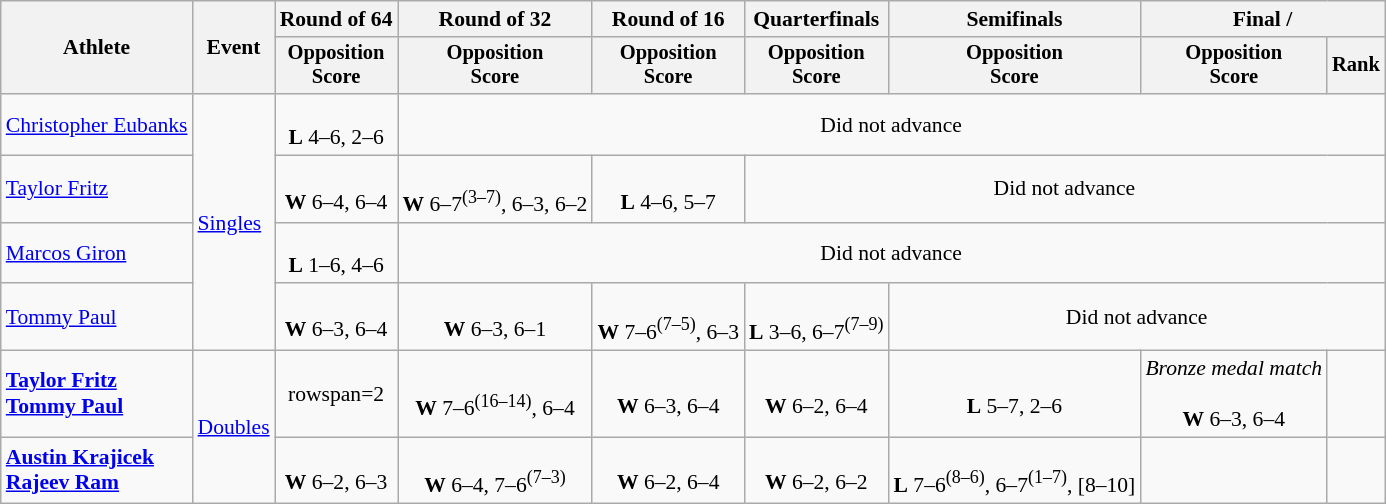<table class=wikitable style=font-size:90%;text-align:center>
<tr>
<th rowspan=2>Athlete</th>
<th rowspan=2>Event</th>
<th>Round of 64</th>
<th>Round of 32</th>
<th>Round of 16</th>
<th>Quarterfinals</th>
<th>Semifinals</th>
<th colspan=2>Final / </th>
</tr>
<tr style=font-size:95%>
<th>Opposition<br>Score</th>
<th>Opposition<br>Score</th>
<th>Opposition<br>Score</th>
<th>Opposition<br>Score</th>
<th>Opposition<br>Score</th>
<th>Opposition<br>Score</th>
<th>Rank</th>
</tr>
<tr>
<td align=left><a href='#'>Christopher Eubanks</a></td>
<td align=left rowspan=4><a href='#'>Singles</a></td>
<td><br><strong>L</strong> 4–6, 2–6</td>
<td colspan=6>Did not advance</td>
</tr>
<tr>
<td align=left><a href='#'>Taylor Fritz</a></td>
<td><br><strong>W</strong> 6–4, 6–4</td>
<td><br><strong>W</strong> 6–7<sup>(3–7)</sup>, 6–3, 6–2</td>
<td><br><strong>L</strong> 4–6, 5–7</td>
<td colspan=4>Did not advance</td>
</tr>
<tr>
<td align=left><a href='#'>Marcos Giron</a></td>
<td><br><strong>L</strong> 1–6, 4–6</td>
<td colspan=6>Did not advance</td>
</tr>
<tr>
<td align=left><a href='#'>Tommy Paul</a></td>
<td><br><strong>W</strong> 6–3, 6–4</td>
<td><br><strong>W</strong> 6–3, 6–1</td>
<td><br><strong>W</strong> 7–6<sup>(7–5)</sup>, 6–3</td>
<td><br><strong>L</strong> 3–6, 6–7<sup>(7–9)</sup></td>
<td colspan=3>Did not advance</td>
</tr>
<tr>
<td align=left><strong><a href='#'>Taylor Fritz</a><br><a href='#'>Tommy Paul</a></strong></td>
<td align=left rowspan=2><a href='#'>Doubles</a></td>
<td>rowspan=2 </td>
<td><br><strong>W</strong> 7–6<sup>(16–14)</sup>, 6–4</td>
<td><br><strong>W</strong> 6–3, 6–4</td>
<td><br><strong>W</strong> 6–2, 6–4</td>
<td><br><strong>L</strong> 5–7, 2–6</td>
<td><em>Bronze medal match</em><br><br><strong>W</strong> 6–3, 6–4</td>
<td></td>
</tr>
<tr>
<td align=left><strong><a href='#'>Austin Krajicek</a><br><a href='#'>Rajeev Ram</a></strong></td>
<td><br><strong>W</strong> 6–2, 6–3</td>
<td><br><strong>W</strong> 6–4, 7–6<sup>(7–3)</sup></td>
<td><br><strong>W</strong> 6–2, 6–4</td>
<td><br><strong>W</strong> 6–2, 6–2</td>
<td><br><strong>L</strong> 7–6<sup>(8–6)</sup>, 6–7<sup>(1–7)</sup>, [8–10]</td>
<td></td>
</tr>
</table>
